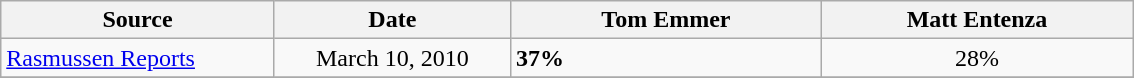<table class="wikitable collapsible">
<tr>
<th width="175px">Source</th>
<th width="150px">Date</th>
<th width="200px" align="center">Tom Emmer</th>
<th width="200px" align="center">Matt Entenza</th>
</tr>
<tr>
<td><a href='#'>Rasmussen Reports</a></td>
<td align="center">March 10, 2010</td>
<td><strong>37%</strong></td>
<td align="center">28%</td>
</tr>
<tr>
</tr>
</table>
